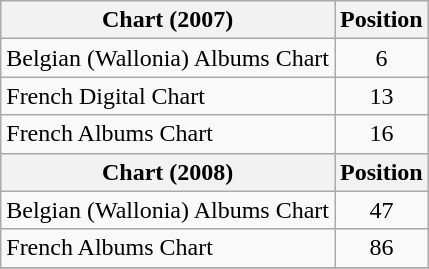<table class="wikitable sortable">
<tr>
<th>Chart (2007)</th>
<th>Position</th>
</tr>
<tr>
<td>Belgian (Wallonia) Albums Chart</td>
<td align="center">6</td>
</tr>
<tr>
<td>French Digital Chart</td>
<td align="center">13</td>
</tr>
<tr>
<td>French Albums Chart</td>
<td align="center">16</td>
</tr>
<tr>
<th>Chart (2008)</th>
<th>Position</th>
</tr>
<tr>
<td>Belgian (Wallonia) Albums Chart</td>
<td align="center">47</td>
</tr>
<tr>
<td>French Albums Chart</td>
<td align="center">86</td>
</tr>
<tr>
</tr>
</table>
